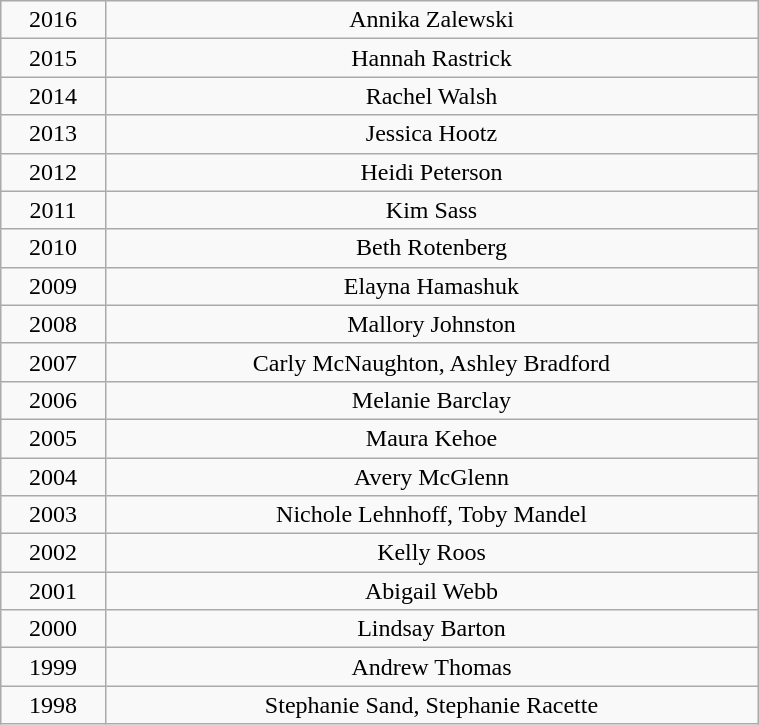<table class="wikitable" style="width:40%; text-align:center;">
<tr>
<td>2016</td>
<td>Annika Zalewski</td>
</tr>
<tr>
<td>2015</td>
<td>Hannah Rastrick</td>
</tr>
<tr>
<td>2014</td>
<td>Rachel Walsh</td>
</tr>
<tr>
<td>2013</td>
<td>Jessica Hootz</td>
</tr>
<tr>
<td>2012</td>
<td>Heidi Peterson</td>
</tr>
<tr>
<td>2011</td>
<td>Kim Sass</td>
</tr>
<tr>
<td>2010</td>
<td>Beth Rotenberg</td>
</tr>
<tr>
<td>2009</td>
<td>Elayna Hamashuk</td>
</tr>
<tr>
<td>2008</td>
<td>Mallory Johnston</td>
</tr>
<tr>
<td>2007</td>
<td>Carly McNaughton, Ashley Bradford</td>
</tr>
<tr>
<td>2006</td>
<td>Melanie Barclay</td>
</tr>
<tr>
<td>2005</td>
<td>Maura Kehoe</td>
</tr>
<tr>
<td>2004</td>
<td>Avery McGlenn</td>
</tr>
<tr>
<td>2003</td>
<td>Nichole Lehnhoff, Toby Mandel</td>
</tr>
<tr>
<td>2002</td>
<td>Kelly Roos</td>
</tr>
<tr>
<td>2001</td>
<td>Abigail Webb</td>
</tr>
<tr>
<td>2000</td>
<td>Lindsay Barton</td>
</tr>
<tr>
<td>1999</td>
<td>Andrew Thomas</td>
</tr>
<tr>
<td>1998</td>
<td>Stephanie Sand, Stephanie Racette</td>
</tr>
</table>
